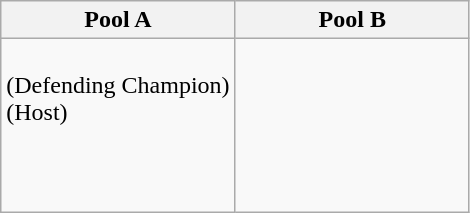<table class="wikitable">
<tr>
<th width=50%>Pool A</th>
<th width=50%>Pool B</th>
</tr>
<tr>
<td><br> (Defending Champion)<br>
 (Host)<br>
<br>
<br>
<br>
</td>
<td><br><br>
<br>
<br>
<br>
</td>
</tr>
</table>
